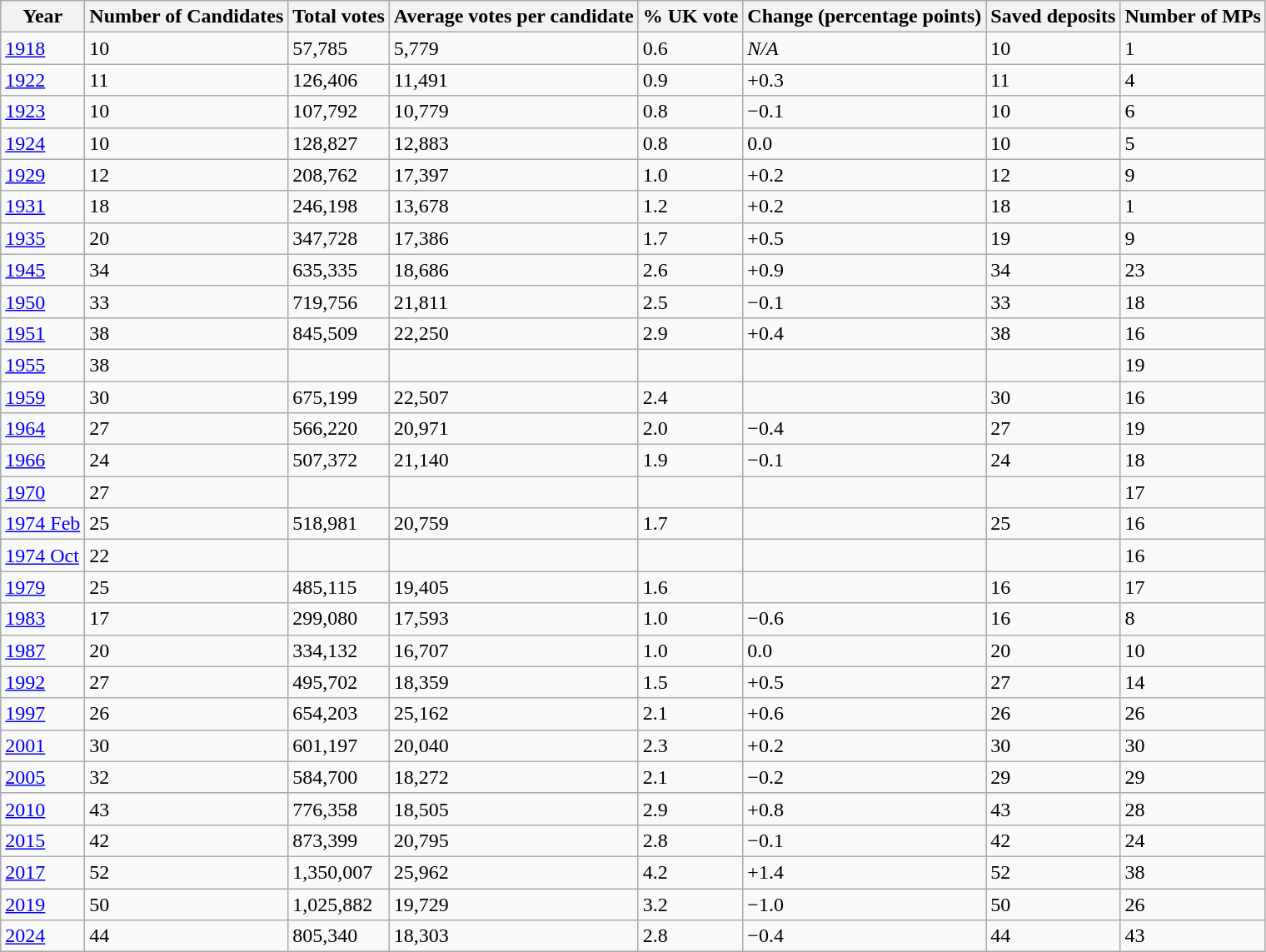<table class="wikitable sortable">
<tr>
<th>Year</th>
<th>Number of Candidates</th>
<th>Total votes</th>
<th>Average votes per candidate</th>
<th>% UK vote</th>
<th>Change (percentage points)</th>
<th>Saved deposits</th>
<th>Number of MPs</th>
</tr>
<tr>
<td><a href='#'>1918</a></td>
<td>10</td>
<td>57,785</td>
<td>5,779</td>
<td>0.6</td>
<td><em>N/A</em></td>
<td>10</td>
<td>1</td>
</tr>
<tr>
<td><a href='#'>1922</a></td>
<td>11</td>
<td>126,406</td>
<td>11,491</td>
<td>0.9</td>
<td>+0.3</td>
<td>11</td>
<td>4</td>
</tr>
<tr>
<td><a href='#'>1923</a></td>
<td>10</td>
<td>107,792</td>
<td>10,779</td>
<td>0.8</td>
<td>−0.1</td>
<td>10</td>
<td>6</td>
</tr>
<tr>
<td><a href='#'>1924</a></td>
<td>10</td>
<td>128,827</td>
<td>12,883</td>
<td>0.8</td>
<td>0.0</td>
<td>10</td>
<td>5</td>
</tr>
<tr>
<td><a href='#'>1929</a></td>
<td>12</td>
<td>208,762</td>
<td>17,397</td>
<td>1.0</td>
<td>+0.2</td>
<td>12</td>
<td>9</td>
</tr>
<tr>
<td><a href='#'>1931</a></td>
<td>18</td>
<td>246,198</td>
<td>13,678</td>
<td>1.2</td>
<td>+0.2</td>
<td>18</td>
<td>1</td>
</tr>
<tr>
<td><a href='#'>1935</a></td>
<td>20</td>
<td>347,728</td>
<td>17,386</td>
<td>1.7</td>
<td>+0.5</td>
<td>19</td>
<td>9</td>
</tr>
<tr>
<td><a href='#'>1945</a></td>
<td>34</td>
<td>635,335</td>
<td>18,686</td>
<td>2.6</td>
<td>+0.9</td>
<td>34</td>
<td>23</td>
</tr>
<tr>
<td><a href='#'>1950</a></td>
<td>33</td>
<td>719,756</td>
<td>21,811</td>
<td>2.5</td>
<td>−0.1</td>
<td>33</td>
<td>18</td>
</tr>
<tr>
<td><a href='#'>1951</a></td>
<td>38</td>
<td>845,509</td>
<td>22,250</td>
<td>2.9</td>
<td>+0.4</td>
<td>38</td>
<td>16</td>
</tr>
<tr>
<td><a href='#'>1955</a></td>
<td>38</td>
<td></td>
<td></td>
<td></td>
<td></td>
<td></td>
<td>19</td>
</tr>
<tr>
<td><a href='#'>1959</a></td>
<td>30</td>
<td>675,199</td>
<td>22,507</td>
<td>2.4</td>
<td></td>
<td>30</td>
<td>16</td>
</tr>
<tr>
<td><a href='#'>1964</a></td>
<td>27</td>
<td>566,220</td>
<td>20,971</td>
<td>2.0</td>
<td>−0.4</td>
<td>27</td>
<td>19</td>
</tr>
<tr>
<td><a href='#'>1966</a></td>
<td>24</td>
<td>507,372</td>
<td>21,140</td>
<td>1.9</td>
<td>−0.1</td>
<td>24</td>
<td>18</td>
</tr>
<tr>
<td><a href='#'>1970</a></td>
<td>27</td>
<td></td>
<td></td>
<td></td>
<td></td>
<td></td>
<td>17</td>
</tr>
<tr>
<td><a href='#'>1974 Feb</a></td>
<td>25</td>
<td>518,981</td>
<td>20,759</td>
<td>1.7</td>
<td></td>
<td>25</td>
<td>16</td>
</tr>
<tr>
<td><a href='#'>1974 Oct</a></td>
<td>22</td>
<td></td>
<td></td>
<td></td>
<td></td>
<td></td>
<td>16</td>
</tr>
<tr>
<td><a href='#'>1979</a></td>
<td>25</td>
<td>485,115</td>
<td>19,405</td>
<td>1.6</td>
<td></td>
<td>16</td>
<td>17</td>
</tr>
<tr>
<td><a href='#'>1983</a></td>
<td>17</td>
<td>299,080</td>
<td>17,593</td>
<td>1.0</td>
<td>−0.6</td>
<td>16</td>
<td>8</td>
</tr>
<tr>
<td><a href='#'>1987</a></td>
<td>20</td>
<td>334,132</td>
<td>16,707</td>
<td>1.0</td>
<td>0.0</td>
<td>20</td>
<td>10</td>
</tr>
<tr>
<td><a href='#'>1992</a></td>
<td>27</td>
<td>495,702</td>
<td>18,359</td>
<td>1.5</td>
<td>+0.5</td>
<td>27</td>
<td>14</td>
</tr>
<tr>
<td><a href='#'>1997</a></td>
<td>26</td>
<td>654,203</td>
<td>25,162</td>
<td>2.1</td>
<td>+0.6</td>
<td>26</td>
<td>26</td>
</tr>
<tr>
<td><a href='#'>2001</a></td>
<td>30</td>
<td>601,197</td>
<td>20,040</td>
<td>2.3</td>
<td>+0.2</td>
<td>30</td>
<td>30</td>
</tr>
<tr>
<td><a href='#'>2005</a></td>
<td>32</td>
<td>584,700</td>
<td>18,272</td>
<td>2.1</td>
<td>−0.2</td>
<td>29</td>
<td>29</td>
</tr>
<tr>
<td><a href='#'>2010</a></td>
<td>43</td>
<td>776,358</td>
<td>18,505</td>
<td>2.9</td>
<td>+0.8</td>
<td>43</td>
<td>28</td>
</tr>
<tr>
<td><a href='#'>2015</a></td>
<td>42</td>
<td>873,399</td>
<td>20,795</td>
<td>2.8</td>
<td>−0.1</td>
<td>42</td>
<td>24</td>
</tr>
<tr>
<td><a href='#'>2017</a></td>
<td>52</td>
<td>1,350,007</td>
<td>25,962</td>
<td>4.2</td>
<td>+1.4</td>
<td>52</td>
<td>38</td>
</tr>
<tr>
<td><a href='#'>2019</a></td>
<td>50</td>
<td>1,025,882</td>
<td>19,729</td>
<td>3.2</td>
<td>−1.0</td>
<td>50</td>
<td>26</td>
</tr>
<tr>
<td><a href='#'>2024</a></td>
<td>44</td>
<td>805,340</td>
<td>18,303</td>
<td>2.8</td>
<td>−0.4</td>
<td>44</td>
<td>43</td>
</tr>
</table>
